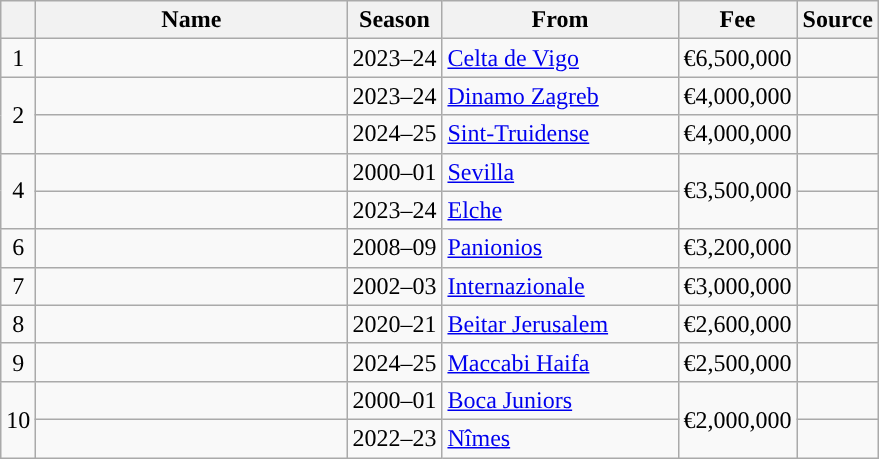<table class="wikitable sortable" style="text-align: center;">
<tr>
<th></th>
<th width=200>Name</th>
<th>Season</th>
<th width=150>From</th>
<th>Fee</th>
<th>Source</th>
</tr>
<tr>
<td>1</td>
<td align=left></td>
<td>2023–24</td>
<td align=left> <a href='#'>Celta de Vigo</a></td>
<td align=left>€6,500,000</td>
<td></td>
</tr>
<tr>
<td rowspan=2>2</td>
<td align=left></td>
<td>2023–24</td>
<td align=left> <a href='#'>Dinamo Zagreb</a></td>
<td align=left>€4,000,000</td>
<td></td>
</tr>
<tr>
<td align=left></td>
<td>2024–25</td>
<td align=left> <a href='#'>Sint-Truidense</a></td>
<td align=left>€4,000,000</td>
<td></td>
</tr>
<tr>
<td rowspan=2>4</td>
<td align=left></td>
<td>2000–01</td>
<td align=left> <a href='#'>Sevilla</a></td>
<td align=left rowspan=2>€3,500,000</td>
<td></td>
</tr>
<tr>
<td align=left></td>
<td>2023–24</td>
<td align=left> <a href='#'>Elche</a></td>
<td></td>
</tr>
<tr>
<td>6</td>
<td align=left></td>
<td>2008–09</td>
<td align=left> <a href='#'>Panionios</a></td>
<td align=left>€3,200,000</td>
<td></td>
</tr>
<tr>
<td>7</td>
<td align=left></td>
<td>2002–03</td>
<td align=left> <a href='#'>Internazionale</a></td>
<td align=left>€3,000,000</td>
<td></td>
</tr>
<tr>
<td>8</td>
<td align=left></td>
<td>2020–21</td>
<td align=left> <a href='#'>Beitar Jerusalem</a></td>
<td align=left>€2,600,000</td>
<td></td>
</tr>
<tr>
<td>9</td>
<td align=left></td>
<td>2024–25</td>
<td align=left> <a href='#'>Maccabi Haifa</a></td>
<td align=left>€2,500,000</td>
<td></td>
</tr>
<tr>
<td rowspan=2>10</td>
<td align=left></td>
<td>2000–01</td>
<td align=left> <a href='#'>Boca Juniors</a></td>
<td align=left rowspan=2>€2,000,000</td>
<td></td>
</tr>
<tr>
<td align=left></td>
<td>2022–23</td>
<td align=left> <a href='#'>Nîmes</a></td>
<td></td>
</tr>
</table>
